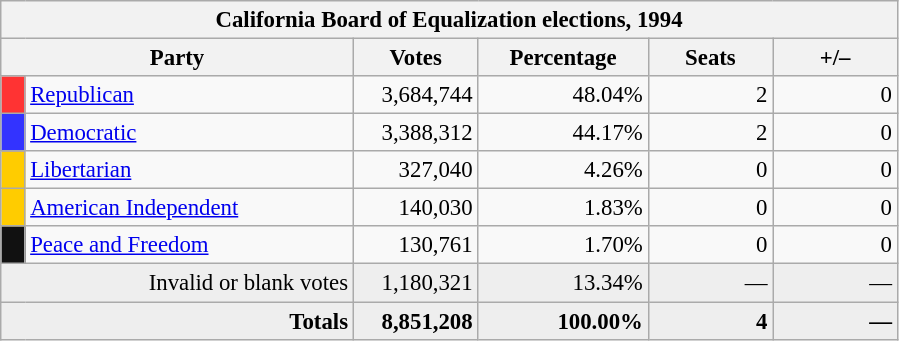<table class="wikitable" style="font-size:95%;">
<tr>
<th colspan="6">California Board of Equalization elections, 1994</th>
</tr>
<tr>
<th colspan=2 style="width: 15em">Party</th>
<th style="width: 5em">Votes</th>
<th style="width: 7em">Percentage</th>
<th style="width: 5em">Seats</th>
<th style="width: 5em">+/–</th>
</tr>
<tr>
<th style="background-color:#FF3333; width: 3px"></th>
<td style="width: 130px"><a href='#'>Republican</a></td>
<td align="right">3,684,744</td>
<td align="right">48.04%</td>
<td align="right">2</td>
<td align="right">0</td>
</tr>
<tr>
<th style="background-color:#3333FF; width: 3px"></th>
<td style="width: 130px"><a href='#'>Democratic</a></td>
<td align="right">3,388,312</td>
<td align="right">44.17%</td>
<td align="right">2</td>
<td align="right">0</td>
</tr>
<tr>
<th style="background-color:#FFCC00; width: 3px"></th>
<td style="width: 130px"><a href='#'>Libertarian</a></td>
<td align="right">327,040</td>
<td align="right">4.26%</td>
<td align="right">0</td>
<td align="right">0</td>
</tr>
<tr>
<th style="background-color:#FFCC00; width: 3px"></th>
<td style="width: 130px"><a href='#'>American Independent</a></td>
<td align="right">140,030</td>
<td align="right">1.83%</td>
<td align="right">0</td>
<td align="right">0</td>
</tr>
<tr>
<th style="background-color:#111111; width: 3px"></th>
<td style="width: 130px"><a href='#'>Peace and Freedom</a></td>
<td align="right">130,761</td>
<td align="right">1.70%</td>
<td align="right">0</td>
<td align="right">0</td>
</tr>
<tr bgcolor="#EEEEEE">
<td colspan="2" align="right">Invalid or blank votes</td>
<td align="right">1,180,321</td>
<td align="right">13.34%</td>
<td align="right">—</td>
<td align="right">—</td>
</tr>
<tr bgcolor="#EEEEEE">
<td colspan="2" align="right"><strong>Totals</strong></td>
<td align="right"><strong>8,851,208</strong></td>
<td align="right"><strong>100.00%</strong></td>
<td align="right"><strong>4</strong></td>
<td align="right"><strong>—</strong></td>
</tr>
</table>
